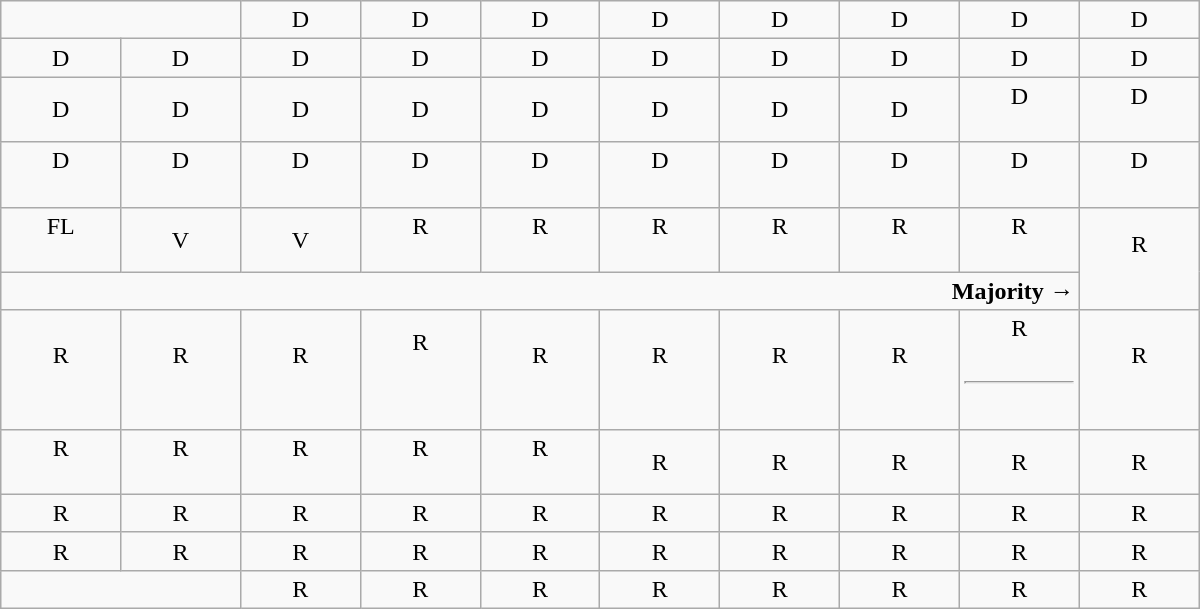<table class="wikitable" style="text-align:center" width=800px>
<tr>
<td colspan=2> </td>
<td>D</td>
<td>D</td>
<td>D</td>
<td>D</td>
<td>D</td>
<td>D</td>
<td>D</td>
<td>D</td>
</tr>
<tr>
<td width=50px >D</td>
<td width=50px >D</td>
<td width=50px >D</td>
<td width=50px >D</td>
<td width=50px >D</td>
<td width=50px >D</td>
<td width=50px >D</td>
<td width=50px >D</td>
<td width=50px >D</td>
<td width=50px >D</td>
</tr>
<tr>
<td>D</td>
<td>D</td>
<td>D</td>
<td>D</td>
<td>D</td>
<td>D</td>
<td>D</td>
<td>D</td>
<td>D<br><br></td>
<td>D<br><br></td>
</tr>
<tr>
<td>D<br><br></td>
<td>D<br><br></td>
<td>D<br><br></td>
<td>D<br><br></td>
<td>D<br><br></td>
<td>D<br><br></td>
<td>D<br><br></td>
<td>D<br><br></td>
<td>D<br><br></td>
<td>D<br><br></td>
</tr>
<tr>
<td>FL<br><br></td>
<td>V<br></td>
<td>V<br></td>
<td>R<br><br></td>
<td>R<br><br></td>
<td>R<br><br></td>
<td>R<br><br></td>
<td>R<br><br></td>
<td>R<br><br></td>
<td rowspan=2 >R<br><br></td>
</tr>
<tr>
<td colspan=9 align=right><strong>Majority →</strong></td>
</tr>
<tr>
<td>R<br><br></td>
<td>R<br><br></td>
<td>R<br><br></td>
<td>R<br><br><br></td>
<td>R<br><br></td>
<td>R<br><br></td>
<td>R<br><br></td>
<td>R<br><br></td>
<td>R<br><br><hr><br></td>
<td>R<br><br></td>
</tr>
<tr>
<td>R<br><br></td>
<td>R<br><br></td>
<td>R<br><br></td>
<td>R<br><br></td>
<td>R<br><br></td>
<td>R</td>
<td>R</td>
<td>R</td>
<td>R</td>
<td>R</td>
</tr>
<tr>
<td>R</td>
<td>R</td>
<td>R</td>
<td>R</td>
<td>R</td>
<td>R</td>
<td>R</td>
<td>R</td>
<td>R</td>
<td>R</td>
</tr>
<tr>
<td>R</td>
<td>R</td>
<td>R</td>
<td>R</td>
<td>R</td>
<td>R</td>
<td>R</td>
<td>R</td>
<td>R</td>
<td>R</td>
</tr>
<tr>
<td colspan=2></td>
<td>R</td>
<td>R</td>
<td>R</td>
<td>R</td>
<td>R</td>
<td>R</td>
<td>R</td>
<td>R</td>
</tr>
</table>
